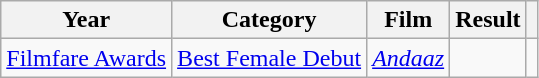<table class="wikitable plainrowheaders">
<tr>
<th>Year</th>
<th>Category</th>
<th>Film</th>
<th>Result</th>
<th></th>
</tr>
<tr>
<td><a href='#'>Filmfare Awards</a></td>
<td><a href='#'>Best Female Debut</a></td>
<td><em><a href='#'>Andaaz</a></em></td>
<td></td>
<td></td>
</tr>
</table>
